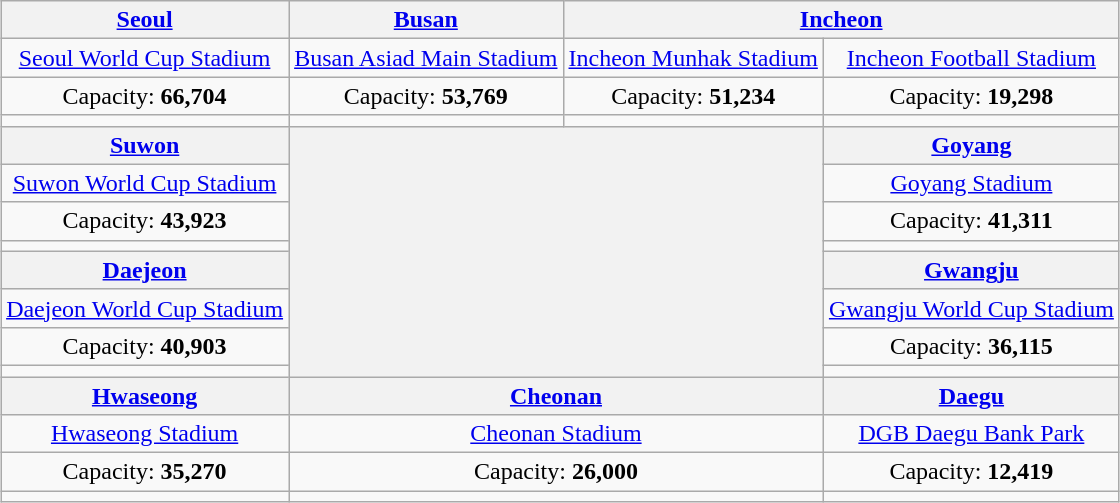<table class="wikitable" style="text-align:center; margin-left: auto; margin-right: auto; border: none;">
<tr>
<th><a href='#'>Seoul</a></th>
<th><a href='#'>Busan</a></th>
<th colspan="2"><a href='#'>Incheon</a></th>
</tr>
<tr>
<td><a href='#'>Seoul World Cup Stadium</a></td>
<td><a href='#'>Busan Asiad Main Stadium</a></td>
<td><a href='#'>Incheon Munhak Stadium</a></td>
<td><a href='#'>Incheon Football Stadium</a></td>
</tr>
<tr>
<td>Capacity: <strong>66,704</strong></td>
<td>Capacity: <strong>53,769</strong></td>
<td>Capacity: <strong>51,234</strong></td>
<td>Capacity: <strong>19,298</strong></td>
</tr>
<tr>
<td></td>
<td></td>
<td></td>
<td></td>
</tr>
<tr>
<th><a href='#'>Suwon</a></th>
<th rowspan=8 colspan=2></th>
<th><a href='#'>Goyang</a></th>
</tr>
<tr>
<td><a href='#'>Suwon World Cup Stadium</a></td>
<td><a href='#'>Goyang Stadium</a></td>
</tr>
<tr>
<td>Capacity: <strong>43,923</strong></td>
<td>Capacity: <strong>41,311</strong></td>
</tr>
<tr>
<td></td>
<td></td>
</tr>
<tr>
<th><a href='#'>Daejeon</a></th>
<th><a href='#'>Gwangju</a></th>
</tr>
<tr>
<td><a href='#'>Daejeon World Cup Stadium</a></td>
<td><a href='#'>Gwangju World Cup Stadium</a></td>
</tr>
<tr>
<td>Capacity: <strong>40,903</strong></td>
<td>Capacity: <strong>36,115</strong></td>
</tr>
<tr>
<td></td>
<td></td>
</tr>
<tr>
<th><a href='#'>Hwaseong</a></th>
<th colspan="2"><a href='#'>Cheonan</a></th>
<th><a href='#'>Daegu</a></th>
</tr>
<tr>
<td><a href='#'>Hwaseong Stadium</a></td>
<td colspan="2"><a href='#'>Cheonan Stadium</a></td>
<td><a href='#'>DGB Daegu Bank Park</a></td>
</tr>
<tr>
<td>Capacity: <strong>35,270</strong></td>
<td colspan="2">Capacity: <strong>26,000</strong></td>
<td>Capacity: <strong>12,419</strong></td>
</tr>
<tr>
<td></td>
<td colspan="2"></td>
<td></td>
</tr>
</table>
